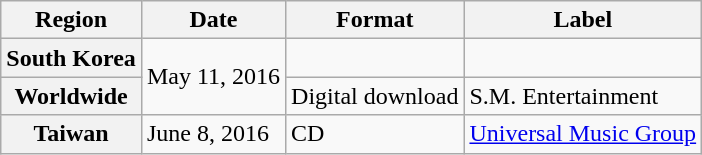<table class = "wikitable plainrowheaders">
<tr>
<th>Region</th>
<th>Date</th>
<th>Format</th>
<th>Label</th>
</tr>
<tr>
<th scope="row">South Korea</th>
<td rowspan=2>May 11, 2016</td>
<td></td>
<td></td>
</tr>
<tr>
<th scope="row">Worldwide</th>
<td>Digital download</td>
<td>S.M. Entertainment</td>
</tr>
<tr>
<th scope="row">Taiwan</th>
<td>June 8, 2016</td>
<td>CD</td>
<td><a href='#'>Universal Music Group</a></td>
</tr>
</table>
